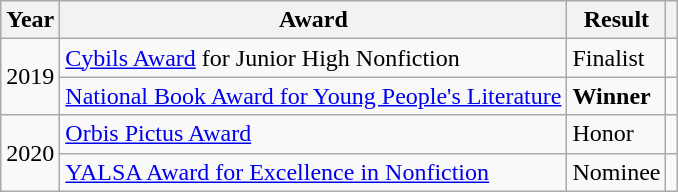<table class="wikitable sortable mw-collapsible">
<tr>
<th>Year</th>
<th>Award</th>
<th>Result</th>
<th></th>
</tr>
<tr>
<td rowspan="2">2019</td>
<td><a href='#'>Cybils Award</a> for Junior High Nonfiction</td>
<td>Finalist</td>
<td></td>
</tr>
<tr>
<td><a href='#'>National Book Award for Young People's Literature</a></td>
<td><strong>Winner</strong></td>
<td></td>
</tr>
<tr>
<td rowspan="2">2020</td>
<td><a href='#'>Orbis Pictus Award</a></td>
<td>Honor</td>
<td></td>
</tr>
<tr>
<td><a href='#'>YALSA Award for Excellence in Nonfiction</a></td>
<td>Nominee</td>
<td></td>
</tr>
</table>
